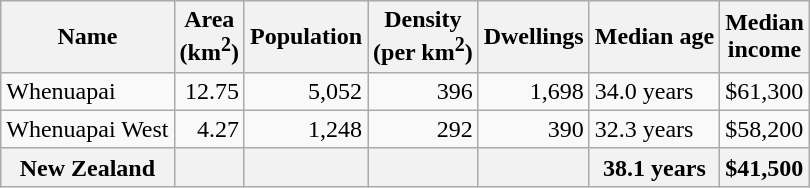<table class="wikitable">
<tr>
<th>Name</th>
<th>Area<br>(km<sup>2</sup>)</th>
<th>Population</th>
<th>Density<br>(per km<sup>2</sup>)</th>
<th>Dwellings</th>
<th>Median age</th>
<th>Median<br>income</th>
</tr>
<tr>
<td>Whenuapai</td>
<td style="text-align:right;">12.75</td>
<td style="text-align:right;">5,052</td>
<td style="text-align:right;">396</td>
<td style="text-align:right;">1,698</td>
<td>34.0 years</td>
<td>$61,300</td>
</tr>
<tr>
<td>Whenuapai West</td>
<td style="text-align:right;">4.27</td>
<td style="text-align:right;">1,248</td>
<td style="text-align:right;">292</td>
<td style="text-align:right;">390</td>
<td>32.3 years</td>
<td>$58,200</td>
</tr>
<tr>
<th>New Zealand</th>
<th></th>
<th></th>
<th></th>
<th></th>
<th>38.1 years</th>
<th style="text-align:left;">$41,500</th>
</tr>
</table>
